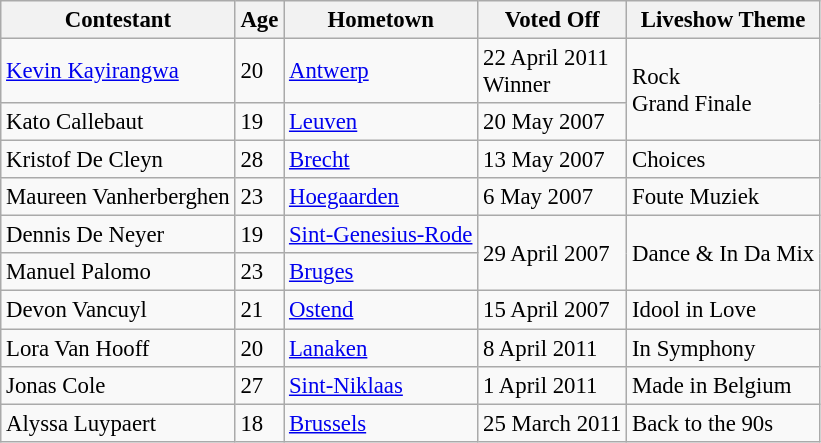<table class="wikitable" style="font-size:95%;">
<tr>
<th>Contestant</th>
<th>Age</th>
<th>Hometown</th>
<th>Voted Off</th>
<th>Liveshow Theme</th>
</tr>
<tr>
<td><a href='#'>Kevin Kayirangwa</a></td>
<td>20</td>
<td><a href='#'>Antwerp</a></td>
<td>22 April 2011<br>Winner</td>
<td rowspan = "2">Rock<br>Grand Finale</td>
</tr>
<tr>
<td>Kato Callebaut</td>
<td>19</td>
<td><a href='#'>Leuven</a></td>
<td>20 May 2007</td>
</tr>
<tr>
<td>Kristof De Cleyn</td>
<td>28</td>
<td><a href='#'>Brecht</a></td>
<td>13 May 2007</td>
<td>Choices</td>
</tr>
<tr>
<td>Maureen Vanherberghen</td>
<td>23</td>
<td><a href='#'>Hoegaarden</a></td>
<td>6 May 2007</td>
<td>Foute Muziek</td>
</tr>
<tr>
<td>Dennis De Neyer</td>
<td>19</td>
<td><a href='#'>Sint-Genesius-Rode</a></td>
<td rowspan = "2">29 April 2007</td>
<td rowspan = "2">Dance & In Da Mix</td>
</tr>
<tr>
<td>Manuel Palomo</td>
<td>23</td>
<td><a href='#'>Bruges</a></td>
</tr>
<tr>
<td>Devon Vancuyl</td>
<td>21</td>
<td><a href='#'>Ostend</a></td>
<td>15 April 2007</td>
<td>Idool in Love</td>
</tr>
<tr>
<td>Lora Van Hooff</td>
<td>20</td>
<td><a href='#'>Lanaken</a></td>
<td>8 April 2011</td>
<td>In Symphony</td>
</tr>
<tr>
<td>Jonas Cole</td>
<td>27</td>
<td><a href='#'>Sint-Niklaas</a></td>
<td>1 April 2011</td>
<td>Made in Belgium</td>
</tr>
<tr>
<td>Alyssa Luypaert</td>
<td>18</td>
<td><a href='#'>Brussels</a></td>
<td>25 March 2011</td>
<td>Back to the 90s</td>
</tr>
</table>
